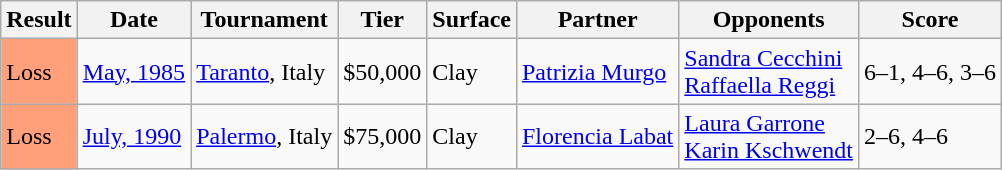<table class="sortable wikitable">
<tr>
<th>Result</th>
<th>Date</th>
<th>Tournament</th>
<th>Tier</th>
<th>Surface</th>
<th>Partner</th>
<th>Opponents</th>
<th class="unsortable">Score</th>
</tr>
<tr>
<td style="background:#FFA07A;">Loss</td>
<td><a href='#'>May, 1985</a></td>
<td><a href='#'>Taranto</a>, Italy</td>
<td>$50,000</td>
<td>Clay</td>
<td> <a href='#'>Patrizia Murgo</a></td>
<td> <a href='#'>Sandra Cecchini</a> <br>  <a href='#'>Raffaella Reggi</a></td>
<td>6–1, 4–6, 3–6</td>
</tr>
<tr>
<td style="background:#FFA07A;">Loss</td>
<td><a href='#'>July, 1990</a></td>
<td><a href='#'>Palermo</a>, Italy</td>
<td>$75,000</td>
<td>Clay</td>
<td> <a href='#'>Florencia Labat</a></td>
<td> <a href='#'>Laura Garrone</a> <br>  <a href='#'>Karin Kschwendt</a></td>
<td>2–6, 4–6</td>
</tr>
</table>
